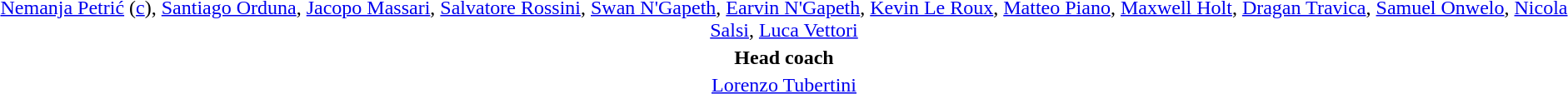<table style="text-align: center; margin-top: 2em; margin-left: auto; margin-right: auto">
<tr>
<td><a href='#'>Nemanja Petrić</a> (<a href='#'>c</a>), <a href='#'>Santiago Orduna</a>, <a href='#'>Jacopo Massari</a>, <a href='#'>Salvatore Rossini</a>, <a href='#'>Swan N'Gapeth</a>, <a href='#'>Earvin N'Gapeth</a>, <a href='#'>Kevin Le Roux</a>, <a href='#'>Matteo Piano</a>, <a href='#'>Maxwell Holt</a>, <a href='#'>Dragan Travica</a>, <a href='#'>Samuel Onwelo</a>, <a href='#'>Nicola Salsi</a>, <a href='#'>Luca Vettori</a></td>
</tr>
<tr>
<td><strong>Head coach</strong></td>
</tr>
<tr>
<td><a href='#'>Lorenzo Tubertini</a></td>
</tr>
</table>
